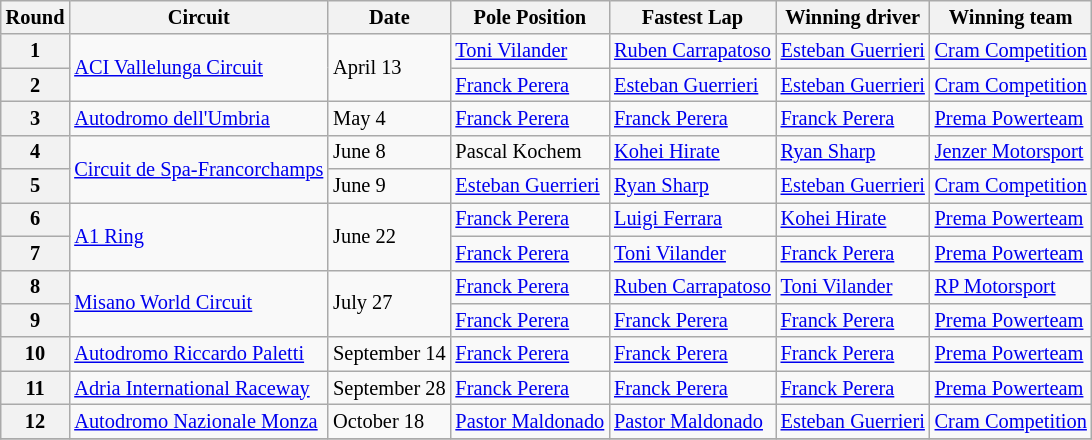<table class="wikitable" style="font-size:85%">
<tr>
<th>Round</th>
<th>Circuit</th>
<th>Date</th>
<th>Pole Position</th>
<th>Fastest Lap</th>
<th>Winning driver</th>
<th>Winning team</th>
</tr>
<tr>
<th>1</th>
<td nowrap rowspan=2> <a href='#'>ACI Vallelunga Circuit</a></td>
<td nowrap rowspan=2>April 13</td>
<td nowrap> <a href='#'>Toni Vilander</a></td>
<td nowrap> <a href='#'>Ruben Carrapatoso</a></td>
<td nowrap> <a href='#'>Esteban Guerrieri</a></td>
<td nowrap> <a href='#'>Cram Competition</a></td>
</tr>
<tr>
<th>2</th>
<td nowrap> <a href='#'>Franck Perera</a></td>
<td nowrap> <a href='#'>Esteban Guerrieri</a></td>
<td nowrap> <a href='#'>Esteban Guerrieri</a></td>
<td nowrap> <a href='#'>Cram Competition</a></td>
</tr>
<tr>
<th>3</th>
<td nowrap> <a href='#'>Autodromo dell'Umbria</a></td>
<td nowrap>May 4</td>
<td nowrap> <a href='#'>Franck Perera</a></td>
<td nowrap> <a href='#'>Franck Perera</a></td>
<td nowrap> <a href='#'>Franck Perera</a></td>
<td nowrap> <a href='#'>Prema Powerteam</a></td>
</tr>
<tr>
<th>4</th>
<td nowrap rowspan=2> <a href='#'>Circuit de Spa-Francorchamps</a></td>
<td nowrap>June 8</td>
<td nowrap> Pascal Kochem</td>
<td nowrap> <a href='#'>Kohei Hirate</a></td>
<td nowrap> <a href='#'>Ryan Sharp</a></td>
<td nowrap> <a href='#'>Jenzer Motorsport</a></td>
</tr>
<tr>
<th>5</th>
<td nowrap>June 9</td>
<td nowrap> <a href='#'>Esteban Guerrieri</a></td>
<td nowrap> <a href='#'>Ryan Sharp</a></td>
<td nowrap> <a href='#'>Esteban Guerrieri</a></td>
<td nowrap> <a href='#'>Cram Competition</a></td>
</tr>
<tr>
<th>6</th>
<td nowrap rowspan=2> <a href='#'>A1 Ring</a></td>
<td nowrap rowspan=2>June 22</td>
<td nowrap> <a href='#'>Franck Perera</a></td>
<td nowrap> <a href='#'>Luigi Ferrara</a></td>
<td nowrap> <a href='#'>Kohei Hirate</a></td>
<td nowrap> <a href='#'>Prema Powerteam</a></td>
</tr>
<tr>
<th>7</th>
<td nowrap> <a href='#'>Franck Perera</a></td>
<td nowrap> <a href='#'>Toni Vilander</a></td>
<td nowrap> <a href='#'>Franck Perera</a></td>
<td nowrap> <a href='#'>Prema Powerteam</a></td>
</tr>
<tr>
<th>8</th>
<td nowrap rowspan=2> <a href='#'>Misano World Circuit</a></td>
<td nowrap rowspan=2>July 27</td>
<td nowrap> <a href='#'>Franck Perera</a></td>
<td nowrap> <a href='#'>Ruben Carrapatoso</a></td>
<td nowrap> <a href='#'>Toni Vilander</a></td>
<td nowrap> <a href='#'>RP Motorsport</a></td>
</tr>
<tr>
<th>9</th>
<td nowrap> <a href='#'>Franck Perera</a></td>
<td nowrap> <a href='#'>Franck Perera</a></td>
<td nowrap> <a href='#'>Franck Perera</a></td>
<td nowrap> <a href='#'>Prema Powerteam</a></td>
</tr>
<tr>
<th>10</th>
<td nowrap> <a href='#'>Autodromo Riccardo Paletti</a></td>
<td nowrap>September 14</td>
<td nowrap> <a href='#'>Franck Perera</a></td>
<td nowrap> <a href='#'>Franck Perera</a></td>
<td nowrap> <a href='#'>Franck Perera</a></td>
<td nowrap> <a href='#'>Prema Powerteam</a></td>
</tr>
<tr>
<th>11</th>
<td nowrap> <a href='#'>Adria International Raceway</a></td>
<td nowrap>September 28</td>
<td nowrap> <a href='#'>Franck Perera</a></td>
<td nowrap> <a href='#'>Franck Perera</a></td>
<td nowrap> <a href='#'>Franck Perera</a></td>
<td nowrap> <a href='#'>Prema Powerteam</a></td>
</tr>
<tr>
<th>12</th>
<td nowrap> <a href='#'>Autodromo Nazionale Monza</a></td>
<td nowrap>October 18</td>
<td nowrap> <a href='#'>Pastor Maldonado</a></td>
<td nowrap> <a href='#'>Pastor Maldonado</a></td>
<td nowrap> <a href='#'>Esteban Guerrieri</a></td>
<td nowrap> <a href='#'>Cram Competition</a></td>
</tr>
<tr>
</tr>
</table>
